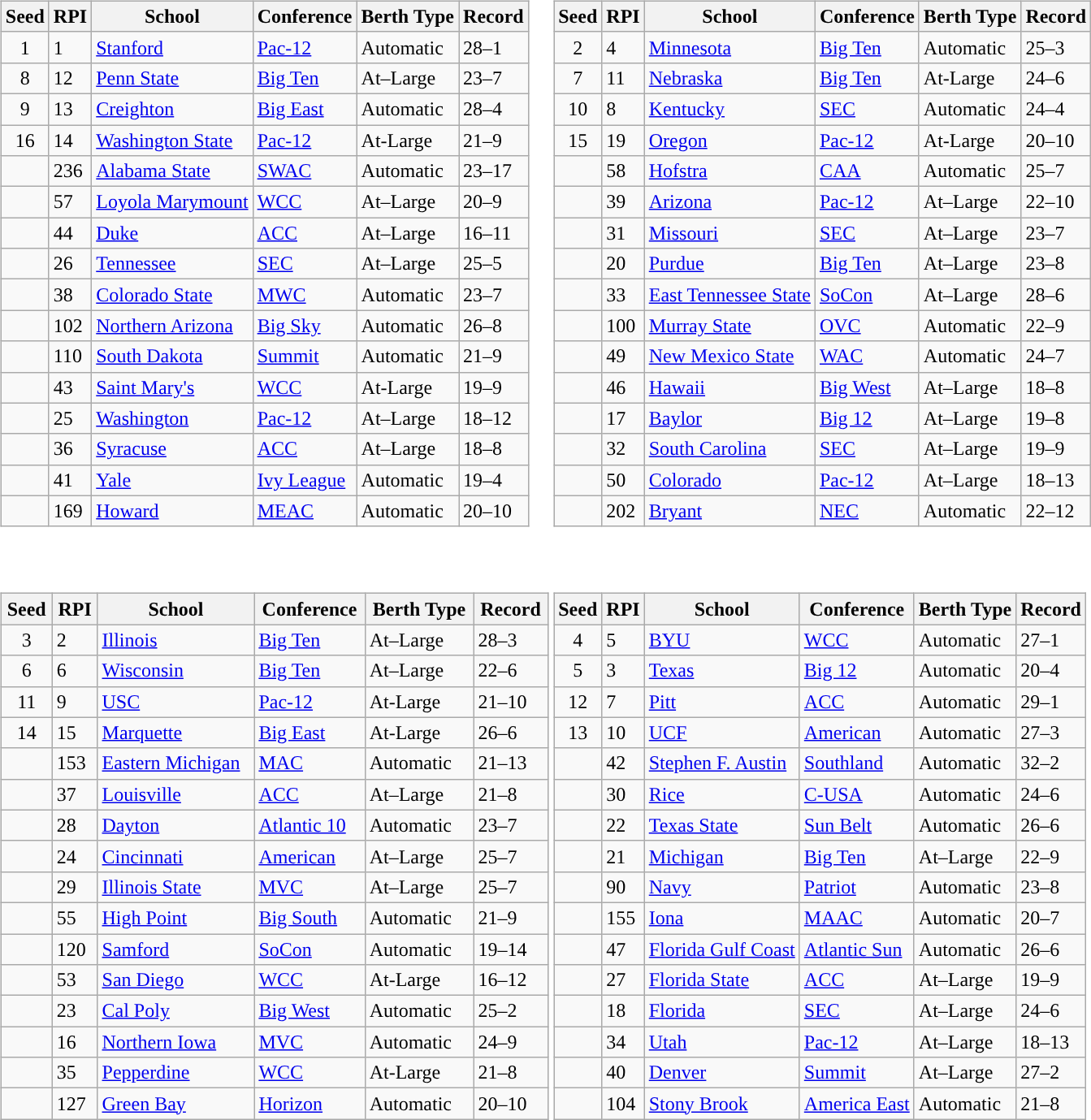<table>
<tr>
<td><br><table class="wikitable sortable">
<tr>
<th>Seed</th>
<th>RPI</th>
<th>School</th>
<th>Conference</th>
<th>Berth Type</th>
<th>Record</th>
</tr>
<tr>
<td align="center">1</td>
<td>1</td>
<td><a href='#'>Stanford</a></td>
<td><a href='#'>Pac-12</a></td>
<td>Automatic</td>
<td>28–1</td>
</tr>
<tr>
<td align="center">8</td>
<td>12</td>
<td><a href='#'>Penn State</a></td>
<td><a href='#'>Big Ten</a></td>
<td>At–Large</td>
<td>23–7</td>
</tr>
<tr>
<td align="center">9</td>
<td>13</td>
<td><a href='#'>Creighton</a></td>
<td><a href='#'>Big East</a></td>
<td>Automatic</td>
<td>28–4</td>
</tr>
<tr>
<td align="center">16</td>
<td>14</td>
<td><a href='#'>Washington State</a></td>
<td><a href='#'>Pac-12</a></td>
<td>At-Large</td>
<td>21–9</td>
</tr>
<tr>
<td></td>
<td>236</td>
<td><a href='#'>Alabama State</a></td>
<td><a href='#'>SWAC</a></td>
<td>Automatic</td>
<td>23–17</td>
</tr>
<tr>
<td></td>
<td>57</td>
<td><a href='#'>Loyola Marymount</a></td>
<td><a href='#'>WCC</a></td>
<td>At–Large</td>
<td>20–9</td>
</tr>
<tr>
<td></td>
<td>44</td>
<td><a href='#'>Duke</a></td>
<td><a href='#'>ACC</a></td>
<td>At–Large</td>
<td>16–11</td>
</tr>
<tr>
<td></td>
<td>26</td>
<td><a href='#'>Tennessee</a></td>
<td><a href='#'>SEC</a></td>
<td>At–Large</td>
<td>25–5</td>
</tr>
<tr>
<td></td>
<td>38</td>
<td><a href='#'>Colorado State</a></td>
<td><a href='#'>MWC</a></td>
<td>Automatic</td>
<td>23–7</td>
</tr>
<tr>
<td></td>
<td>102</td>
<td><a href='#'>Northern Arizona</a></td>
<td><a href='#'>Big Sky</a></td>
<td>Automatic</td>
<td>26–8</td>
</tr>
<tr>
<td></td>
<td>110</td>
<td><a href='#'>South Dakota</a></td>
<td><a href='#'>Summit</a></td>
<td>Automatic</td>
<td>21–9</td>
</tr>
<tr>
<td></td>
<td>43</td>
<td><a href='#'>Saint Mary's</a></td>
<td><a href='#'>WCC</a></td>
<td>At-Large</td>
<td>19–9</td>
</tr>
<tr>
<td></td>
<td>25</td>
<td><a href='#'>Washington</a></td>
<td><a href='#'>Pac-12</a></td>
<td>At–Large</td>
<td>18–12</td>
</tr>
<tr>
<td></td>
<td>36</td>
<td><a href='#'>Syracuse</a></td>
<td><a href='#'>ACC</a></td>
<td>At–Large</td>
<td>18–8</td>
</tr>
<tr>
<td></td>
<td>41</td>
<td><a href='#'>Yale</a></td>
<td><a href='#'>Ivy League</a></td>
<td>Automatic</td>
<td>19–4</td>
</tr>
<tr>
<td></td>
<td>169</td>
<td><a href='#'>Howard</a></td>
<td><a href='#'>MEAC</a></td>
<td>Automatic</td>
<td>20–10</td>
</tr>
</table>
</td>
<td><br><table class="wikitable sortable">
<tr>
<th>Seed</th>
<th>RPI</th>
<th>School</th>
<th>Conference</th>
<th>Berth Type</th>
<th>Record</th>
</tr>
<tr>
<td align="center">2</td>
<td>4</td>
<td><a href='#'>Minnesota</a></td>
<td><a href='#'>Big Ten</a></td>
<td>Automatic</td>
<td>25–3</td>
</tr>
<tr>
<td align="center">7</td>
<td>11</td>
<td><a href='#'>Nebraska</a></td>
<td><a href='#'>Big Ten</a></td>
<td>At-Large</td>
<td>24–6</td>
</tr>
<tr>
<td align="center">10</td>
<td>8</td>
<td><a href='#'>Kentucky</a></td>
<td><a href='#'>SEC</a></td>
<td>Automatic</td>
<td>24–4</td>
</tr>
<tr>
<td align="center">15</td>
<td>19</td>
<td><a href='#'>Oregon</a></td>
<td><a href='#'>Pac-12</a></td>
<td>At-Large</td>
<td>20–10</td>
</tr>
<tr>
<td></td>
<td>58</td>
<td><a href='#'>Hofstra</a></td>
<td><a href='#'>CAA</a></td>
<td>Automatic</td>
<td>25–7</td>
</tr>
<tr>
<td></td>
<td>39</td>
<td><a href='#'>Arizona</a></td>
<td><a href='#'>Pac-12</a></td>
<td>At–Large</td>
<td>22–10</td>
</tr>
<tr>
<td></td>
<td>31</td>
<td><a href='#'>Missouri</a></td>
<td><a href='#'>SEC</a></td>
<td>At–Large</td>
<td>23–7</td>
</tr>
<tr>
<td></td>
<td>20</td>
<td><a href='#'>Purdue</a></td>
<td><a href='#'>Big Ten</a></td>
<td>At–Large</td>
<td>23–8</td>
</tr>
<tr>
<td></td>
<td>33</td>
<td><a href='#'>East Tennessee State</a></td>
<td><a href='#'>SoCon</a></td>
<td>At–Large</td>
<td>28–6</td>
</tr>
<tr>
<td></td>
<td>100</td>
<td><a href='#'>Murray State</a></td>
<td><a href='#'>OVC</a></td>
<td>Automatic</td>
<td>22–9</td>
</tr>
<tr>
<td></td>
<td>49</td>
<td><a href='#'>New Mexico State</a></td>
<td><a href='#'>WAC</a></td>
<td>Automatic</td>
<td>24–7</td>
</tr>
<tr>
<td></td>
<td>46</td>
<td><a href='#'>Hawaii</a></td>
<td><a href='#'>Big West</a></td>
<td>At–Large</td>
<td>18–8</td>
</tr>
<tr>
<td></td>
<td>17</td>
<td><a href='#'>Baylor</a></td>
<td><a href='#'>Big 12</a></td>
<td>At–Large</td>
<td>19–8</td>
</tr>
<tr>
<td></td>
<td>32</td>
<td><a href='#'>South Carolina</a></td>
<td><a href='#'>SEC</a></td>
<td>At–Large</td>
<td>19–9</td>
</tr>
<tr>
<td></td>
<td>50</td>
<td><a href='#'>Colorado</a></td>
<td><a href='#'>Pac-12</a></td>
<td>At–Large</td>
<td>18–13</td>
</tr>
<tr>
<td></td>
<td>202</td>
<td><a href='#'>Bryant</a></td>
<td><a href='#'>NEC</a></td>
<td>Automatic</td>
<td>22–12</td>
</tr>
</table>
</td>
</tr>
<tr>
<td><br><table class="wikitable sortable" width="100%">
<tr>
<th>Seed</th>
<th>RPI</th>
<th>School</th>
<th>Conference</th>
<th>Berth Type</th>
<th>Record</th>
</tr>
<tr>
<td align="center">3</td>
<td>2</td>
<td><a href='#'>Illinois</a></td>
<td><a href='#'>Big Ten</a></td>
<td>At–Large</td>
<td>28–3</td>
</tr>
<tr>
<td align="center">6</td>
<td>6</td>
<td><a href='#'>Wisconsin</a></td>
<td><a href='#'>Big Ten</a></td>
<td>At–Large</td>
<td>22–6</td>
</tr>
<tr>
<td align="center">11</td>
<td>9</td>
<td><a href='#'>USC</a></td>
<td><a href='#'>Pac-12</a></td>
<td>At-Large</td>
<td>21–10</td>
</tr>
<tr>
<td align="center">14</td>
<td>15</td>
<td><a href='#'>Marquette</a></td>
<td><a href='#'>Big East</a></td>
<td>At-Large</td>
<td>26–6</td>
</tr>
<tr>
<td></td>
<td>153</td>
<td><a href='#'>Eastern Michigan</a></td>
<td><a href='#'>MAC</a></td>
<td>Automatic</td>
<td>21–13</td>
</tr>
<tr>
<td></td>
<td>37</td>
<td><a href='#'>Louisville</a></td>
<td><a href='#'>ACC</a></td>
<td>At–Large</td>
<td>21–8</td>
</tr>
<tr>
<td></td>
<td>28</td>
<td><a href='#'>Dayton</a></td>
<td><a href='#'>Atlantic 10</a></td>
<td>Automatic</td>
<td>23–7</td>
</tr>
<tr>
<td></td>
<td>24</td>
<td><a href='#'>Cincinnati</a></td>
<td><a href='#'>American</a></td>
<td>At–Large</td>
<td>25–7</td>
</tr>
<tr>
<td></td>
<td>29</td>
<td><a href='#'>Illinois State</a></td>
<td><a href='#'>MVC</a></td>
<td>At–Large</td>
<td>25–7</td>
</tr>
<tr>
<td></td>
<td>55</td>
<td><a href='#'>High Point</a></td>
<td><a href='#'>Big South</a></td>
<td>Automatic</td>
<td>21–9</td>
</tr>
<tr>
<td></td>
<td>120</td>
<td><a href='#'>Samford</a></td>
<td><a href='#'>SoCon</a></td>
<td>Automatic</td>
<td>19–14</td>
</tr>
<tr>
<td></td>
<td>53</td>
<td><a href='#'>San Diego</a></td>
<td><a href='#'>WCC</a></td>
<td>At-Large</td>
<td>16–12</td>
</tr>
<tr>
<td></td>
<td>23</td>
<td><a href='#'>Cal Poly</a></td>
<td><a href='#'>Big West</a></td>
<td>Automatic</td>
<td>25–2</td>
</tr>
<tr>
<td></td>
<td>16</td>
<td><a href='#'>Northern Iowa</a></td>
<td><a href='#'>MVC</a></td>
<td>Automatic</td>
<td>24–9</td>
</tr>
<tr>
<td></td>
<td>35</td>
<td><a href='#'>Pepperdine</a></td>
<td><a href='#'>WCC</a></td>
<td>At-Large</td>
<td>21–8</td>
</tr>
<tr>
<td></td>
<td>127</td>
<td><a href='#'>Green Bay</a></td>
<td><a href='#'>Horizon</a></td>
<td>Automatic</td>
<td>20–10</td>
</tr>
</table>
</td>
<td><br><table class="wikitable sortable ">
<tr>
<th>Seed</th>
<th>RPI</th>
<th>School</th>
<th>Conference</th>
<th>Berth Type</th>
<th>Record</th>
</tr>
<tr>
<td align="center">4</td>
<td>5</td>
<td><a href='#'>BYU</a></td>
<td><a href='#'>WCC</a></td>
<td>Automatic</td>
<td>27–1</td>
</tr>
<tr>
<td align="center">5</td>
<td>3</td>
<td><a href='#'>Texas</a></td>
<td><a href='#'>Big 12</a></td>
<td>Automatic</td>
<td>20–4</td>
</tr>
<tr>
<td align="center">12</td>
<td>7</td>
<td><a href='#'>Pitt</a></td>
<td><a href='#'>ACC</a></td>
<td>Automatic</td>
<td>29–1</td>
</tr>
<tr>
<td align="center">13</td>
<td>10</td>
<td><a href='#'>UCF</a></td>
<td><a href='#'>American</a></td>
<td>Automatic</td>
<td>27–3</td>
</tr>
<tr>
<td></td>
<td>42</td>
<td><a href='#'>Stephen F. Austin</a></td>
<td><a href='#'>Southland</a></td>
<td>Automatic</td>
<td>32–2</td>
</tr>
<tr>
<td></td>
<td>30</td>
<td><a href='#'>Rice</a></td>
<td><a href='#'>C-USA</a></td>
<td>Automatic</td>
<td>24–6</td>
</tr>
<tr>
<td></td>
<td>22</td>
<td><a href='#'>Texas State</a></td>
<td><a href='#'>Sun Belt</a></td>
<td>Automatic</td>
<td>26–6</td>
</tr>
<tr>
<td></td>
<td>21</td>
<td><a href='#'>Michigan</a></td>
<td><a href='#'>Big Ten</a></td>
<td>At–Large</td>
<td>22–9</td>
</tr>
<tr>
<td></td>
<td>90</td>
<td><a href='#'>Navy</a></td>
<td><a href='#'>Patriot</a></td>
<td>Automatic</td>
<td>23–8</td>
</tr>
<tr>
<td></td>
<td>155</td>
<td><a href='#'>Iona</a></td>
<td><a href='#'>MAAC</a></td>
<td>Automatic</td>
<td>20–7</td>
</tr>
<tr>
<td></td>
<td>47</td>
<td><a href='#'>Florida Gulf Coast</a></td>
<td><a href='#'>Atlantic Sun</a></td>
<td>Automatic</td>
<td>26–6</td>
</tr>
<tr>
<td></td>
<td>27</td>
<td><a href='#'>Florida State</a></td>
<td><a href='#'>ACC</a></td>
<td>At–Large</td>
<td>19–9</td>
</tr>
<tr>
<td></td>
<td>18</td>
<td><a href='#'>Florida</a></td>
<td><a href='#'>SEC</a></td>
<td>At–Large</td>
<td>24–6</td>
</tr>
<tr>
<td></td>
<td>34</td>
<td><a href='#'>Utah</a></td>
<td><a href='#'>Pac-12</a></td>
<td>At–Large</td>
<td>18–13</td>
</tr>
<tr>
<td></td>
<td>40</td>
<td><a href='#'>Denver</a></td>
<td><a href='#'>Summit</a></td>
<td>At–Large</td>
<td>27–2</td>
</tr>
<tr>
<td></td>
<td>104</td>
<td><a href='#'>Stony Brook</a></td>
<td><a href='#'>America East</a></td>
<td>Automatic</td>
<td>21–8</td>
</tr>
</table>
</td>
</tr>
</table>
